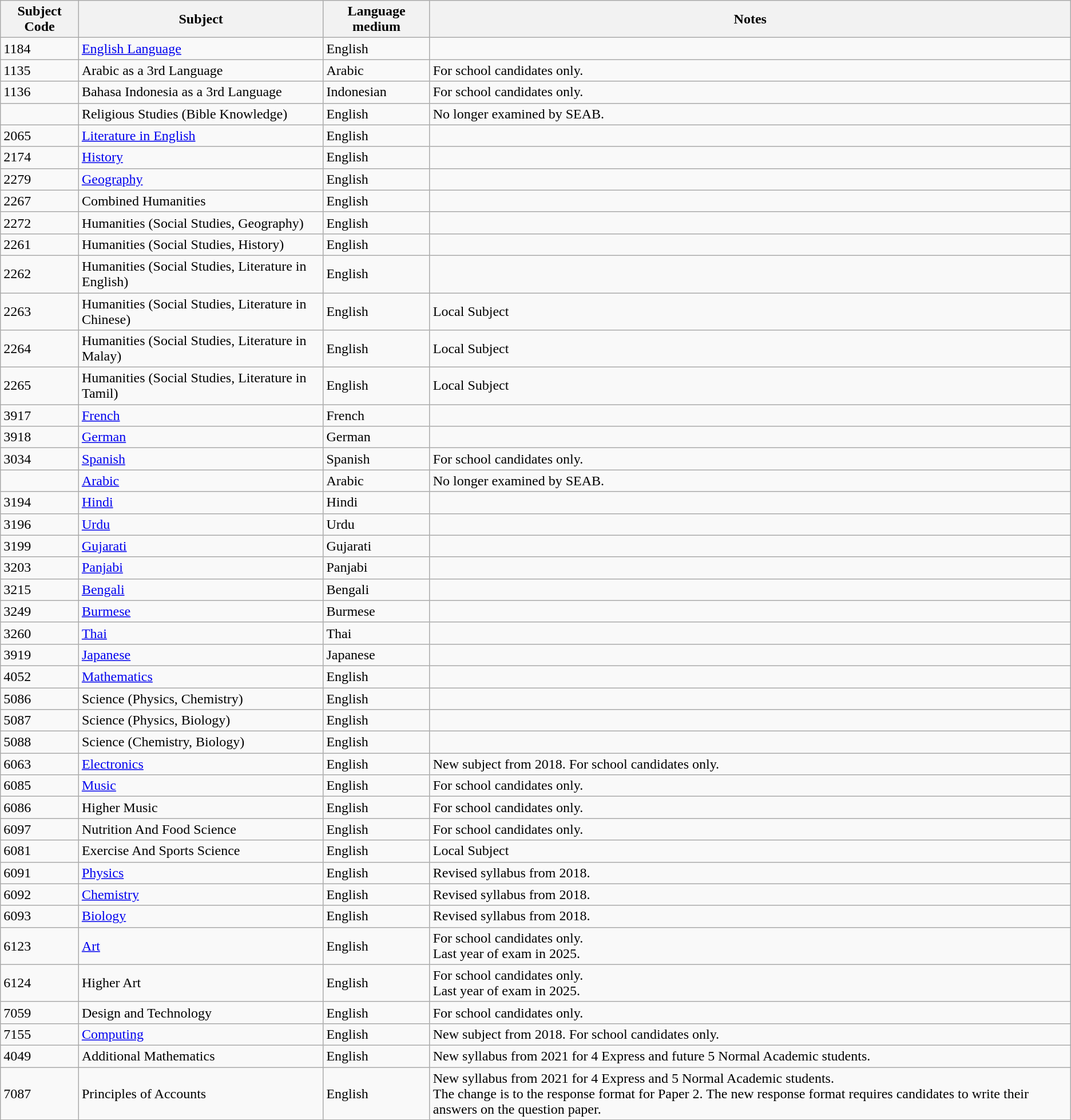<table class="wikitable">
<tr>
<th>Subject Code</th>
<th>Subject</th>
<th>Language medium</th>
<th>Notes</th>
</tr>
<tr>
<td>1184</td>
<td><a href='#'>English Language</a></td>
<td>English</td>
<td></td>
</tr>
<tr>
<td>1135</td>
<td>Arabic as a 3rd Language</td>
<td>Arabic</td>
<td>For school candidates only.</td>
</tr>
<tr>
<td>1136</td>
<td>Bahasa Indonesia as a 3rd Language</td>
<td>Indonesian</td>
<td>For school candidates only.</td>
</tr>
<tr>
<td></td>
<td>Religious Studies (Bible Knowledge)</td>
<td>English</td>
<td>No longer examined by SEAB.</td>
</tr>
<tr>
<td>2065</td>
<td><a href='#'>Literature in English</a></td>
<td>English</td>
<td></td>
</tr>
<tr>
<td>2174</td>
<td><a href='#'>History</a></td>
<td>English</td>
<td></td>
</tr>
<tr>
<td>2279</td>
<td><a href='#'>Geography</a></td>
<td>English</td>
<td></td>
</tr>
<tr>
<td>2267</td>
<td>Combined Humanities</td>
<td>English</td>
<td></td>
</tr>
<tr>
<td>2272</td>
<td>Humanities (Social Studies, Geography)</td>
<td>English</td>
<td></td>
</tr>
<tr>
<td>2261</td>
<td>Humanities (Social Studies, History)</td>
<td>English</td>
<td></td>
</tr>
<tr>
<td>2262</td>
<td>Humanities (Social Studies, Literature in English)</td>
<td>English</td>
<td></td>
</tr>
<tr>
<td>2263</td>
<td>Humanities (Social Studies, Literature in Chinese)</td>
<td>English</td>
<td>Local Subject</td>
</tr>
<tr>
<td>2264</td>
<td>Humanities (Social Studies, Literature in Malay)</td>
<td>English</td>
<td>Local Subject</td>
</tr>
<tr>
<td>2265</td>
<td>Humanities (Social Studies, Literature in Tamil)</td>
<td>English</td>
<td>Local Subject</td>
</tr>
<tr>
<td>3917</td>
<td><a href='#'>French</a></td>
<td>French</td>
<td></td>
</tr>
<tr>
<td>3918</td>
<td><a href='#'>German</a></td>
<td>German</td>
<td></td>
</tr>
<tr>
<td>3034</td>
<td><a href='#'>Spanish</a></td>
<td>Spanish</td>
<td>For school candidates only.</td>
</tr>
<tr>
<td></td>
<td><a href='#'>Arabic</a></td>
<td>Arabic</td>
<td>No longer examined by SEAB.</td>
</tr>
<tr>
<td>3194</td>
<td><a href='#'>Hindi</a></td>
<td>Hindi</td>
<td></td>
</tr>
<tr>
<td>3196</td>
<td><a href='#'>Urdu</a></td>
<td>Urdu</td>
<td></td>
</tr>
<tr>
<td>3199</td>
<td><a href='#'>Gujarati</a></td>
<td>Gujarati</td>
<td></td>
</tr>
<tr>
<td>3203</td>
<td><a href='#'>Panjabi</a></td>
<td>Panjabi</td>
<td></td>
</tr>
<tr>
<td>3215</td>
<td><a href='#'>Bengali</a></td>
<td>Bengali</td>
<td></td>
</tr>
<tr>
<td>3249</td>
<td><a href='#'>Burmese</a></td>
<td>Burmese</td>
<td></td>
</tr>
<tr>
<td>3260</td>
<td><a href='#'>Thai</a></td>
<td>Thai</td>
<td></td>
</tr>
<tr>
<td>3919</td>
<td><a href='#'>Japanese</a></td>
<td>Japanese</td>
<td></td>
</tr>
<tr>
<td>4052</td>
<td><a href='#'>Mathematics</a></td>
<td>English</td>
<td></td>
</tr>
<tr>
<td>5086</td>
<td>Science (Physics, Chemistry)</td>
<td>English</td>
<td></td>
</tr>
<tr>
<td>5087</td>
<td>Science (Physics, Biology)</td>
<td>English</td>
<td></td>
</tr>
<tr>
<td>5088</td>
<td>Science (Chemistry, Biology)</td>
<td>English</td>
<td></td>
</tr>
<tr>
<td>6063</td>
<td><a href='#'>Electronics</a></td>
<td>English</td>
<td>New subject from 2018. For school candidates only.</td>
</tr>
<tr>
<td>6085</td>
<td><a href='#'>Music</a></td>
<td>English</td>
<td>For school candidates only.</td>
</tr>
<tr>
<td>6086</td>
<td>Higher Music</td>
<td>English</td>
<td>For school candidates only.</td>
</tr>
<tr>
<td>6097</td>
<td>Nutrition And Food Science</td>
<td>English</td>
<td>For school candidates only.</td>
</tr>
<tr>
<td>6081</td>
<td>Exercise And Sports Science</td>
<td>English</td>
<td>Local Subject</td>
</tr>
<tr>
<td>6091</td>
<td><a href='#'>Physics</a></td>
<td>English</td>
<td>Revised syllabus from 2018.</td>
</tr>
<tr>
<td>6092</td>
<td><a href='#'>Chemistry</a></td>
<td>English</td>
<td>Revised syllabus from 2018.</td>
</tr>
<tr>
<td>6093</td>
<td><a href='#'>Biology</a></td>
<td>English</td>
<td>Revised syllabus from 2018.</td>
</tr>
<tr>
<td>6123</td>
<td><a href='#'>Art</a></td>
<td>English</td>
<td>For school candidates only.<br>Last year of exam in 2025.</td>
</tr>
<tr>
<td>6124</td>
<td>Higher Art</td>
<td>English</td>
<td>For school candidates only.<br>Last year of exam in 2025.</td>
</tr>
<tr>
<td>7059</td>
<td>Design and Technology</td>
<td>English</td>
<td>For school candidates only.</td>
</tr>
<tr>
<td>7155</td>
<td><a href='#'>Computing</a></td>
<td>English</td>
<td>New subject from 2018. For school candidates only.</td>
</tr>
<tr>
<td>4049</td>
<td>Additional Mathematics</td>
<td>English</td>
<td>New syllabus from 2021 for 4 Express and future 5 Normal Academic students.</td>
</tr>
<tr>
<td>7087</td>
<td>Principles of Accounts</td>
<td>English</td>
<td>New syllabus from 2021 for 4 Express and 5 Normal Academic students.<br>The change is to the response format for Paper 2. The new response format requires candidates to write their answers on the question paper.</td>
</tr>
</table>
